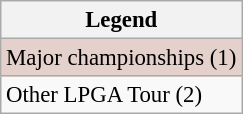<table class="wikitable" style="font-size:95%;">
<tr>
<th>Legend</th>
</tr>
<tr style="background:#e5d1cb;">
<td>Major championships (1)</td>
</tr>
<tr>
<td>Other LPGA Tour (2)</td>
</tr>
</table>
